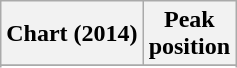<table class="wikitable sortable plainrowheaders">
<tr>
<th scope="col">Chart (2014)</th>
<th scope="col">Peak<br>position</th>
</tr>
<tr>
</tr>
<tr>
</tr>
</table>
